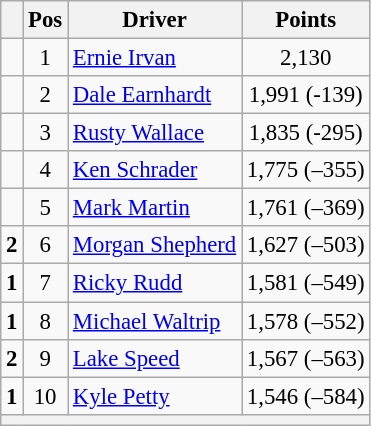<table class="wikitable" style="font-size: 95%;">
<tr>
<th></th>
<th>Pos</th>
<th>Driver</th>
<th>Points</th>
</tr>
<tr>
<td align="left"></td>
<td style="text-align:center;">1</td>
<td><a href='#'>Ernie Irvan</a></td>
<td style="text-align:center;">2,130</td>
</tr>
<tr>
<td align="left"></td>
<td style="text-align:center;">2</td>
<td><a href='#'>Dale Earnhardt</a></td>
<td style="text-align:center;">1,991 (-139)</td>
</tr>
<tr>
<td align="left"></td>
<td style="text-align:center;">3</td>
<td><a href='#'>Rusty Wallace</a></td>
<td style="text-align:center;">1,835 (-295)</td>
</tr>
<tr>
<td align="left"></td>
<td style="text-align:center;">4</td>
<td><a href='#'>Ken Schrader</a></td>
<td style="text-align:center;">1,775 (–355)</td>
</tr>
<tr>
<td align="left"></td>
<td style="text-align:center;">5</td>
<td><a href='#'>Mark Martin</a></td>
<td style="text-align:center;">1,761 (–369)</td>
</tr>
<tr>
<td align="left"> <strong>2</strong></td>
<td style="text-align:center;">6</td>
<td><a href='#'>Morgan Shepherd</a></td>
<td style="text-align:center;">1,627 (–503)</td>
</tr>
<tr>
<td align="left"> <strong>1</strong></td>
<td style="text-align:center;">7</td>
<td><a href='#'>Ricky Rudd</a></td>
<td style="text-align:center;">1,581 (–549)</td>
</tr>
<tr>
<td align="left"> <strong>1</strong></td>
<td style="text-align:center;">8</td>
<td><a href='#'>Michael Waltrip</a></td>
<td style="text-align:center;">1,578 (–552)</td>
</tr>
<tr>
<td align="left"> <strong>2</strong></td>
<td style="text-align:center;">9</td>
<td><a href='#'>Lake Speed</a></td>
<td style="text-align:center;">1,567 (–563)</td>
</tr>
<tr>
<td align="left"> <strong>1</strong></td>
<td style="text-align:center;">10</td>
<td><a href='#'>Kyle Petty</a></td>
<td style="text-align:center;">1,546 (–584)</td>
</tr>
<tr class="sortbottom">
<th colspan="9"></th>
</tr>
</table>
